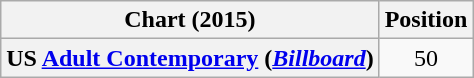<table class="wikitable plainrowheaders">
<tr>
<th>Chart (2015)</th>
<th>Position</th>
</tr>
<tr>
<th scope="row">US <a href='#'>Adult Contemporary</a> (<a href='#'><em>Billboard</em></a>)</th>
<td style="text-align:center;">50</td>
</tr>
</table>
